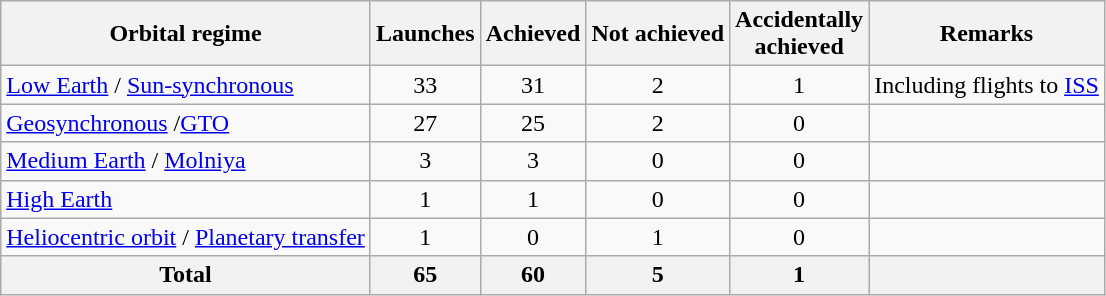<table class="wikitable sortable" style=text-align:center>
<tr>
<th>Orbital regime</th>
<th>Launches</th>
<th>Achieved</th>
<th>Not achieved</th>
<th>Accidentally <br> achieved</th>
<th>Remarks</th>
</tr>
<tr>
<td align=left><a href='#'>Low Earth</a> / <a href='#'>Sun-synchronous</a></td>
<td>33</td>
<td>31</td>
<td>2</td>
<td>1</td>
<td align=left>Including flights to <a href='#'>ISS</a></td>
</tr>
<tr>
<td align=left><a href='#'>Geosynchronous</a> /<a href='#'>GTO</a></td>
<td>27</td>
<td>25</td>
<td>2</td>
<td>0</td>
<td></td>
</tr>
<tr>
<td align=left><a href='#'>Medium Earth</a> / <a href='#'>Molniya</a></td>
<td>3</td>
<td>3</td>
<td>0</td>
<td>0</td>
<td></td>
</tr>
<tr>
<td align=left><a href='#'>High Earth</a></td>
<td>1</td>
<td>1</td>
<td>0</td>
<td>0</td>
<td></td>
</tr>
<tr>
<td align=left><a href='#'>Heliocentric orbit</a> / <a href='#'>Planetary transfer</a></td>
<td>1</td>
<td>0</td>
<td>1</td>
<td>0</td>
<td></td>
</tr>
<tr class="sortbottom">
<th>Total</th>
<th>65</th>
<th>60</th>
<th>5</th>
<th>1</th>
<th></th>
</tr>
</table>
